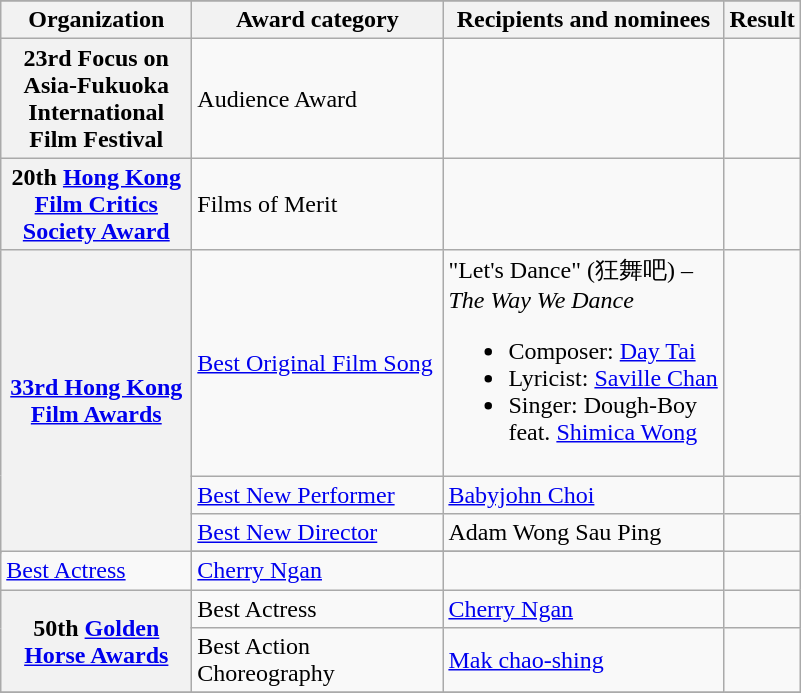<table class="wikitable">
<tr bgcolor="#CCCCCC" align="center">
</tr>
<tr>
<th scope="col" width="120">Organization</th>
<th scope="col" width="160">Award category</th>
<th scope="col" width="180">Recipients and nominees</th>
<th scope="col" width="10">Result</th>
</tr>
<tr>
<th scope="row" rowspan=1>23rd Focus on Asia-Fukuoka International Film Festival</th>
<td>Audience Award</td>
<td></td>
<td></td>
</tr>
<tr>
<th scope="row" rowspan=1>20th <a href='#'>Hong Kong Film Critics Society Award</a></th>
<td>Films of Merit</td>
<td></td>
<td></td>
</tr>
<tr>
<th scope="row" rowspan=4><a href='#'>33rd Hong Kong Film Awards</a></th>
<td><a href='#'>Best Original Film Song</a></td>
<td>"Let's Dance" (狂舞吧) – <em>The Way We Dance</em><br><ul><li>Composer: <a href='#'>Day Tai</a></li><li>Lyricist: <a href='#'>Saville Chan</a></li><li>Singer: Dough-Boy feat. <a href='#'>Shimica Wong</a></li></ul></td>
<td></td>
</tr>
<tr>
<td><a href='#'>Best New Performer</a></td>
<td><a href='#'>Babyjohn Choi</a></td>
<td></td>
</tr>
<tr>
<td><a href='#'>Best New Director</a></td>
<td>Adam Wong Sau Ping</td>
<td></td>
</tr>
<tr>
</tr>
<tr>
<td><a href='#'>Best Actress</a></td>
<td><a href='#'>Cherry Ngan</a></td>
<td></td>
</tr>
<tr>
<th scope="row" rowspan=2>50th <a href='#'>Golden Horse Awards</a></th>
<td>Best Actress</td>
<td><a href='#'>Cherry Ngan</a></td>
<td></td>
</tr>
<tr>
<td>Best Action Choreography</td>
<td><a href='#'>Mak chao-shing</a></td>
<td></td>
</tr>
<tr>
</tr>
</table>
